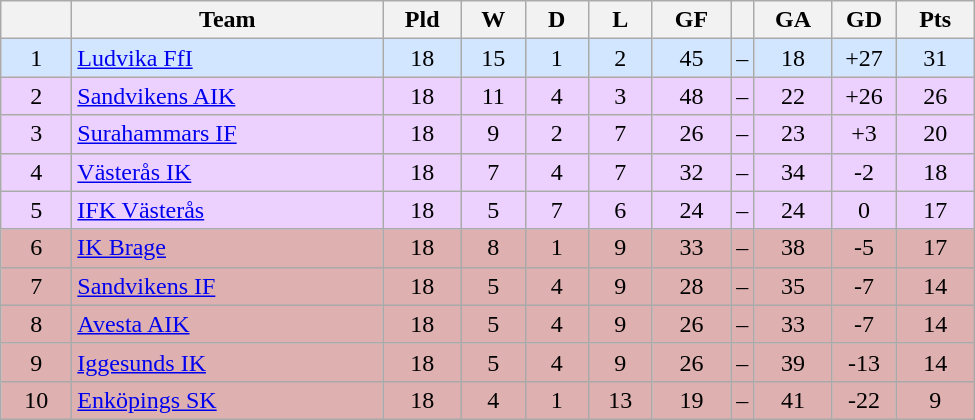<table class="wikitable" style="text-align: center;">
<tr>
<th style="width: 40px;"></th>
<th style="width: 200px;">Team</th>
<th style="width: 45px;">Pld</th>
<th style="width: 35px;">W</th>
<th style="width: 35px;">D</th>
<th style="width: 35px;">L</th>
<th style="width: 45px;">GF</th>
<th></th>
<th style="width: 45px;">GA</th>
<th style="width: 35px;">GD</th>
<th style="width: 45px;">Pts</th>
</tr>
<tr style="background: #d2e6ff">
<td>1</td>
<td style="text-align: left;"><a href='#'>Ludvika FfI</a></td>
<td>18</td>
<td>15</td>
<td>1</td>
<td>2</td>
<td>45</td>
<td>–</td>
<td>18</td>
<td>+27</td>
<td>31</td>
</tr>
<tr style="background: #ecd1ff">
<td>2</td>
<td style="text-align: left;"><a href='#'>Sandvikens AIK</a></td>
<td>18</td>
<td>11</td>
<td>4</td>
<td>3</td>
<td>48</td>
<td>–</td>
<td>22</td>
<td>+26</td>
<td>26</td>
</tr>
<tr style="background: #ecd1ff">
<td>3</td>
<td style="text-align: left;"><a href='#'>Surahammars IF</a></td>
<td>18</td>
<td>9</td>
<td>2</td>
<td>7</td>
<td>26</td>
<td>–</td>
<td>23</td>
<td>+3</td>
<td>20</td>
</tr>
<tr style="background: #ecd1ff">
<td>4</td>
<td style="text-align: left;"><a href='#'>Västerås IK</a></td>
<td>18</td>
<td>7</td>
<td>4</td>
<td>7</td>
<td>32</td>
<td>–</td>
<td>34</td>
<td>-2</td>
<td>18</td>
</tr>
<tr style="background: #ecd1ff">
<td>5</td>
<td style="text-align: left;"><a href='#'>IFK Västerås</a></td>
<td>18</td>
<td>5</td>
<td>7</td>
<td>6</td>
<td>24</td>
<td>–</td>
<td>24</td>
<td>0</td>
<td>17</td>
</tr>
<tr style="background: #deb0b0">
<td>6</td>
<td style="text-align: left;"><a href='#'>IK Brage</a></td>
<td>18</td>
<td>8</td>
<td>1</td>
<td>9</td>
<td>33</td>
<td>–</td>
<td>38</td>
<td>-5</td>
<td>17</td>
</tr>
<tr style="background: #deb0b0">
<td>7</td>
<td style="text-align: left;"><a href='#'>Sandvikens IF</a></td>
<td>18</td>
<td>5</td>
<td>4</td>
<td>9</td>
<td>28</td>
<td>–</td>
<td>35</td>
<td>-7</td>
<td>14</td>
</tr>
<tr style="background: #deb0b0">
<td>8</td>
<td style="text-align: left;"><a href='#'>Avesta AIK</a></td>
<td>18</td>
<td>5</td>
<td>4</td>
<td>9</td>
<td>26</td>
<td>–</td>
<td>33</td>
<td>-7</td>
<td>14</td>
</tr>
<tr style="background: #deb0b0">
<td>9</td>
<td style="text-align: left;"><a href='#'>Iggesunds IK</a></td>
<td>18</td>
<td>5</td>
<td>4</td>
<td>9</td>
<td>26</td>
<td>–</td>
<td>39</td>
<td>-13</td>
<td>14</td>
</tr>
<tr style="background: #deb0b0">
<td>10</td>
<td style="text-align: left;"><a href='#'>Enköpings SK</a></td>
<td>18</td>
<td>4</td>
<td>1</td>
<td>13</td>
<td>19</td>
<td>–</td>
<td>41</td>
<td>-22</td>
<td>9</td>
</tr>
</table>
